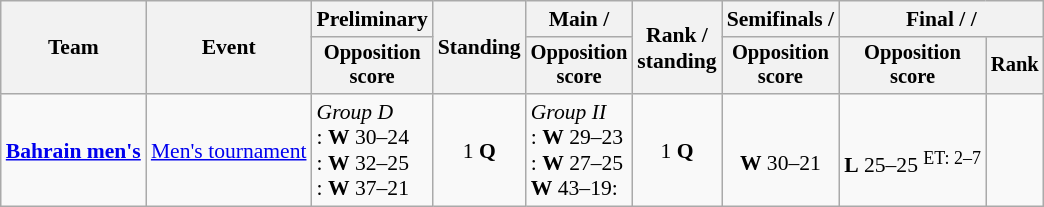<table class=wikitable style=font-size:90%;text-align:center>
<tr>
<th rowspan=2>Team</th>
<th rowspan=2>Event</th>
<th>Preliminary</th>
<th rowspan=2>Standing</th>
<th>Main / </th>
<th rowspan=2>Rank /<br> standing</th>
<th>Semifinals / </th>
<th colspan=2>Final /  / </th>
</tr>
<tr style="font-size:95%">
<th>Opposition<br> score</th>
<th>Opposition<br> score</th>
<th>Opposition<br> score</th>
<th>Opposition<br> score</th>
<th>Rank</th>
</tr>
<tr>
<td align=left><strong><a href='#'>Bahrain men's</a></strong></td>
<td align=left><a href='#'>Men's tournament</a></td>
<td align=left><em>Group D</em><br>: <strong>W</strong> 30–24<br>: <strong>W</strong> 32–25<br>: <strong>W</strong> 37–21</td>
<td>1 <strong>Q</strong></td>
<td align=left><em>Group II</em><br>: <strong>W</strong> 29–23<br>: <strong>W</strong> 27–25<br> <strong>W</strong> 43–19:</td>
<td>1 <strong>Q</strong></td>
<td><br><strong>W</strong> 30–21</td>
<td><br><strong>L</strong> 25–25 <sup>ET: 2–7</sup></td>
<td></td>
</tr>
</table>
